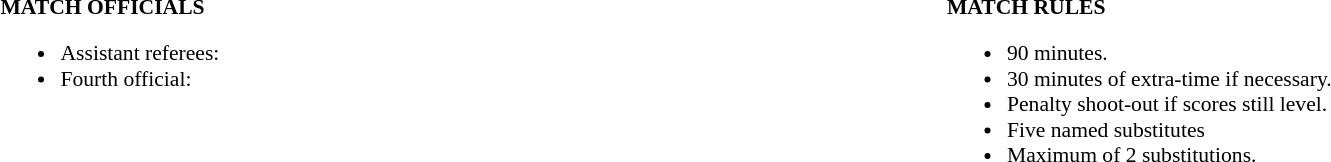<table width=100% style="font-size: 90%">
<tr>
<td width=50% valign=top><br><strong>MATCH OFFICIALS</strong><ul><li>Assistant referees:</li><li>Fourth official:</li></ul></td>
<td width=50% valign=top><br><strong>MATCH RULES</strong><ul><li>90 minutes.</li><li>30 minutes of extra-time if necessary.</li><li>Penalty shoot-out if scores still level.</li><li>Five named substitutes</li><li>Maximum of 2 substitutions.</li></ul></td>
</tr>
</table>
